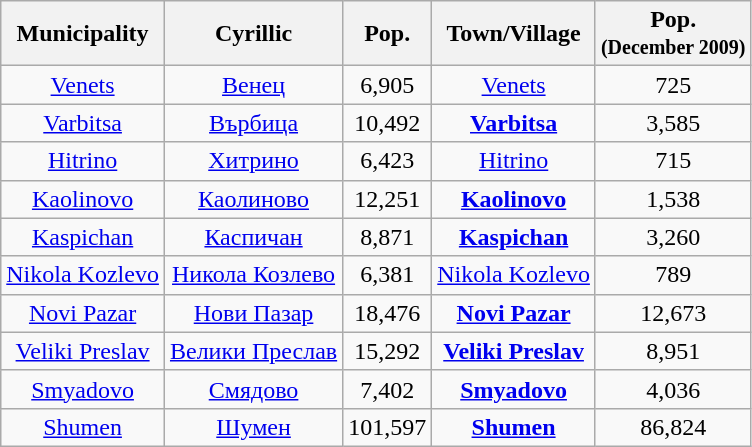<table class="wikitable sortable">
<tr>
<th>Municipality</th>
<th>Cyrillic</th>
<th>Pop.</th>
<th>Town/Village</th>
<th>Pop.<br><small>(December 2009)</small></th>
</tr>
<tr>
<td align="center"><a href='#'>Venets</a></td>
<td align="center"><a href='#'>Венец</a></td>
<td align="center">6,905</td>
<td align="center"><a href='#'>Venets</a></td>
<td align="center">725</td>
</tr>
<tr>
<td align="center"><a href='#'>Varbitsa</a></td>
<td align="center"><a href='#'>Върбица</a></td>
<td align="center">10,492</td>
<td align="center"><strong><a href='#'>Varbitsa</a></strong></td>
<td align="center">3,585</td>
</tr>
<tr>
<td align="center"><a href='#'>Hitrino</a></td>
<td align="center"><a href='#'>Хитрино</a></td>
<td align="center">6,423</td>
<td align="center"><a href='#'>Hitrino</a></td>
<td align="center">715</td>
</tr>
<tr>
<td align="center"><a href='#'>Kaolinovo</a></td>
<td align="center"><a href='#'>Каолиново</a></td>
<td align="center">12,251</td>
<td align="center"><strong><a href='#'>Kaolinovo</a></strong></td>
<td align="center">1,538</td>
</tr>
<tr>
<td align="center"><a href='#'>Kaspichan</a></td>
<td align="center"><a href='#'>Каспичан</a></td>
<td align="center">8,871</td>
<td align="center"><strong><a href='#'>Kaspichan</a></strong></td>
<td align="center">3,260</td>
</tr>
<tr>
<td align="center"><a href='#'>Nikola Kozlevo</a></td>
<td align="center"><a href='#'>Никола Козлево</a></td>
<td align="center">6,381</td>
<td align="center"><a href='#'>Nikola Kozlevo</a></td>
<td align="center">789</td>
</tr>
<tr>
<td align="center"><a href='#'>Novi Pazar</a></td>
<td align="center"><a href='#'>Нови Пазар</a></td>
<td align="center">18,476</td>
<td align="center"><strong><a href='#'>Novi Pazar</a></strong></td>
<td align="center">12,673</td>
</tr>
<tr>
<td align="center"><a href='#'>Veliki Preslav</a></td>
<td align="center"><a href='#'>Велики Преслав</a></td>
<td align="center">15,292</td>
<td align="center"><strong><a href='#'>Veliki Preslav</a></strong></td>
<td align="center">8,951</td>
</tr>
<tr>
<td align="center"><a href='#'>Smyadovo</a></td>
<td align="center"><a href='#'>Смядово</a></td>
<td align="center">7,402</td>
<td align="center"><strong><a href='#'>Smyadovo</a></strong></td>
<td align="center">4,036</td>
</tr>
<tr>
<td align="center"><a href='#'>Shumen</a></td>
<td align="center"><a href='#'>Шумен</a></td>
<td align="center">101,597</td>
<td align="center"><strong><a href='#'>Shumen</a></strong></td>
<td align="center">86,824</td>
</tr>
</table>
